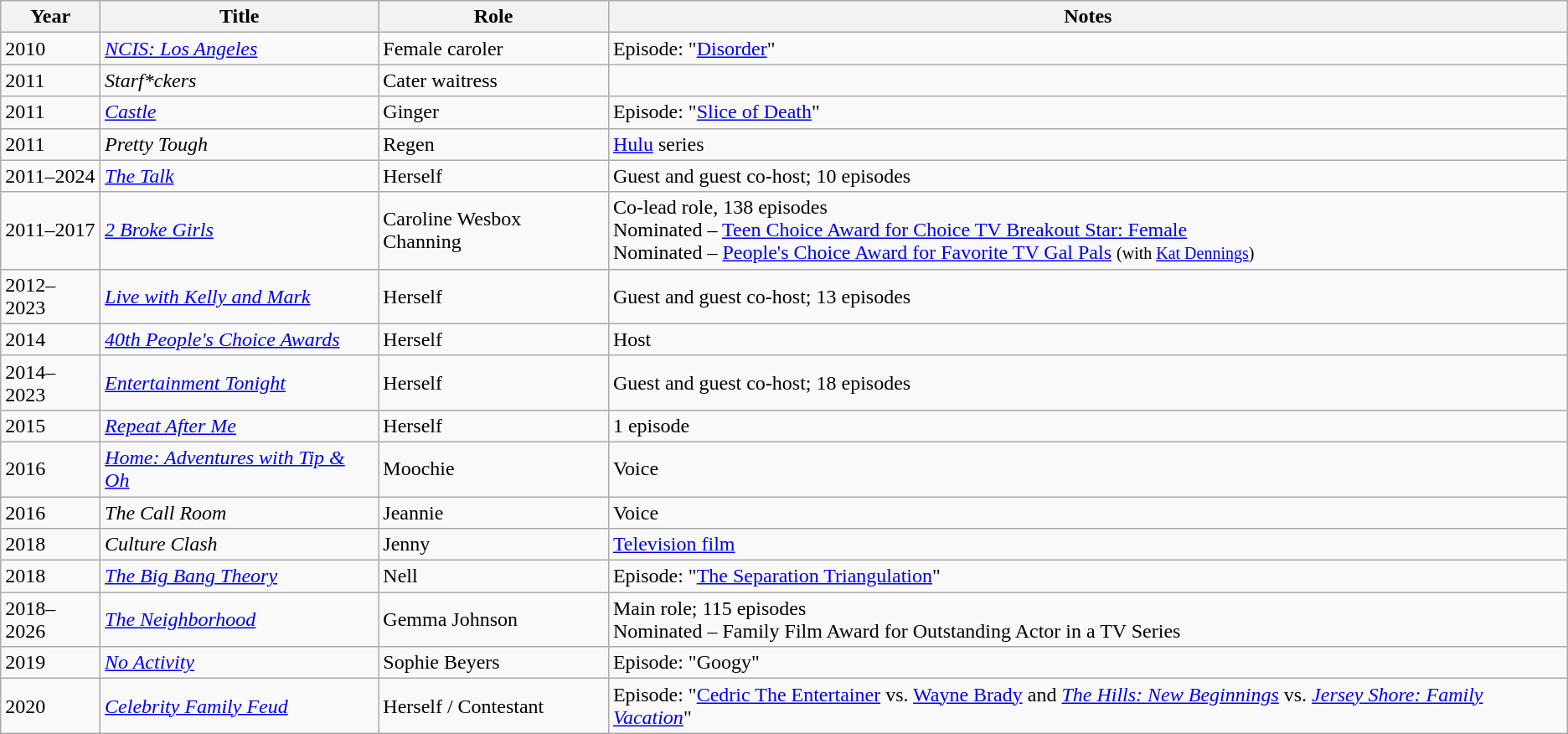<table class="wikitable sortable">
<tr>
<th>Year</th>
<th>Title</th>
<th>Role</th>
<th class="unsortable">Notes</th>
</tr>
<tr>
<td>2010</td>
<td><em><a href='#'>NCIS: Los Angeles</a></em></td>
<td>Female caroler</td>
<td>Episode: "<a href='#'>Disorder</a>"</td>
</tr>
<tr>
<td>2011</td>
<td><em>Starf*ckers</em></td>
<td>Cater waitress</td>
<td></td>
</tr>
<tr>
<td>2011</td>
<td><em><a href='#'>Castle</a></em></td>
<td>Ginger</td>
<td>Episode: "<a href='#'>Slice of Death</a>"</td>
</tr>
<tr>
<td>2011</td>
<td><em>Pretty Tough</em></td>
<td>Regen</td>
<td><a href='#'>Hulu</a> series</td>
</tr>
<tr>
<td>2011–2024</td>
<td><em><a href='#'>The Talk</a></em></td>
<td>Herself</td>
<td>Guest and guest co-host; 10 episodes</td>
</tr>
<tr>
<td>2011–2017</td>
<td><em><a href='#'>2 Broke Girls</a></em></td>
<td>Caroline Wesbox Channing</td>
<td>Co-lead role, 138 episodes<br>Nominated – <a href='#'>Teen Choice Award for Choice TV Breakout Star: Female</a><br>Nominated – <a href='#'>People's Choice Award for Favorite TV Gal Pals</a> <small>(with <a href='#'>Kat Dennings</a>)</small></td>
</tr>
<tr>
<td>2012–2023</td>
<td><em><a href='#'>Live with Kelly and Mark</a></em></td>
<td>Herself</td>
<td>Guest and guest co-host; 13 episodes</td>
</tr>
<tr>
<td>2014</td>
<td><em><a href='#'>40th People's Choice Awards</a></em></td>
<td>Herself</td>
<td>Host</td>
</tr>
<tr>
<td>2014–2023</td>
<td><em><a href='#'>Entertainment Tonight</a></em></td>
<td>Herself</td>
<td>Guest and guest co-host; 18 episodes</td>
</tr>
<tr>
<td>2015</td>
<td><em><a href='#'>Repeat After Me</a></em></td>
<td>Herself</td>
<td>1 episode</td>
</tr>
<tr>
<td>2016</td>
<td><em><a href='#'>Home: Adventures with Tip & Oh</a></em></td>
<td>Moochie</td>
<td>Voice</td>
</tr>
<tr>
<td>2016</td>
<td><em>The Call Room</em></td>
<td>Jeannie</td>
<td>Voice</td>
</tr>
<tr>
<td>2018</td>
<td><em>Culture Clash</em></td>
<td>Jenny</td>
<td><a href='#'>Television film</a></td>
</tr>
<tr>
<td>2018</td>
<td><em><a href='#'>The Big Bang Theory</a></em></td>
<td>Nell</td>
<td>Episode: "<a href='#'>The Separation Triangulation</a>"</td>
</tr>
<tr>
<td>2018–2026</td>
<td><em><a href='#'>The Neighborhood</a></em></td>
<td>Gemma Johnson</td>
<td>Main role; 115 episodes<br>Nominated – Family Film Award for Outstanding Actor in a TV Series</td>
</tr>
<tr>
<td>2019</td>
<td><em><a href='#'>No Activity</a></em></td>
<td>Sophie Beyers</td>
<td>Episode: "Googy"</td>
</tr>
<tr>
<td>2020</td>
<td><em><a href='#'>Celebrity Family Feud</a></em></td>
<td>Herself / Contestant</td>
<td>Episode: "<a href='#'>Cedric The Entertainer</a> vs. <a href='#'>Wayne Brady</a> and <em><a href='#'>The Hills: New Beginnings</a></em> vs. <em><a href='#'>Jersey Shore: Family Vacation</a></em>"</td>
</tr>
</table>
